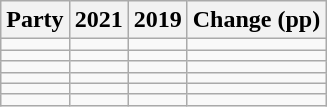<table class="wikitable" style="text-align:right;">
<tr>
<th>Party</th>
<th>2021</th>
<th>2019</th>
<th colspan="3">Change (pp)</th>
</tr>
<tr>
<td style="text-align:left;"></td>
<td></td>
<td></td>
<td></td>
</tr>
<tr>
<td style="text-align:left;"></td>
<td></td>
<td></td>
<td></td>
</tr>
<tr>
<td style="text-align:left;"></td>
<td></td>
<td></td>
<td></td>
</tr>
<tr>
<td style="text-align:left;"></td>
<td></td>
<td></td>
<td></td>
</tr>
<tr>
<td style="text-align:left;"></td>
<td></td>
<td></td>
<td></td>
</tr>
<tr>
<td style="text-align:left;"></td>
<td></td>
<td></td>
<td></td>
</tr>
</table>
